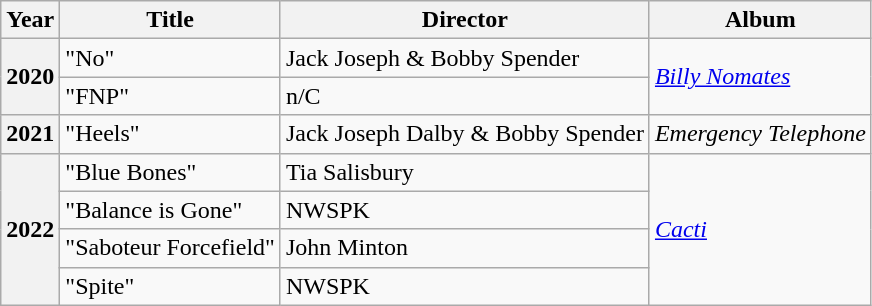<table class="wikitable plainrowheaders">
<tr>
<th scope="col">Year</th>
<th scope="col">Title</th>
<th scope="col">Director</th>
<th scope="col">Album</th>
</tr>
<tr>
<th scope="row" rowspan="2">2020</th>
<td>"No"</td>
<td>Jack Joseph & Bobby Spender</td>
<td rowspan="2"><em><a href='#'>Billy Nomates</a></em></td>
</tr>
<tr>
<td>"FNP"</td>
<td>n/C</td>
</tr>
<tr>
<th scope="row">2021</th>
<td>"Heels"</td>
<td>Jack Joseph Dalby & Bobby Spender</td>
<td><em>Emergency Telephone</em></td>
</tr>
<tr>
<th scope="row" rowspan="4">2022</th>
<td>"Blue Bones"</td>
<td>Tia Salisbury</td>
<td rowspan="4"><em><a href='#'>Cacti</a></em></td>
</tr>
<tr>
<td>"Balance is Gone"</td>
<td>NWSPK</td>
</tr>
<tr>
<td>"Saboteur Forcefield"</td>
<td>John Minton</td>
</tr>
<tr>
<td>"Spite"</td>
<td>NWSPK</td>
</tr>
</table>
